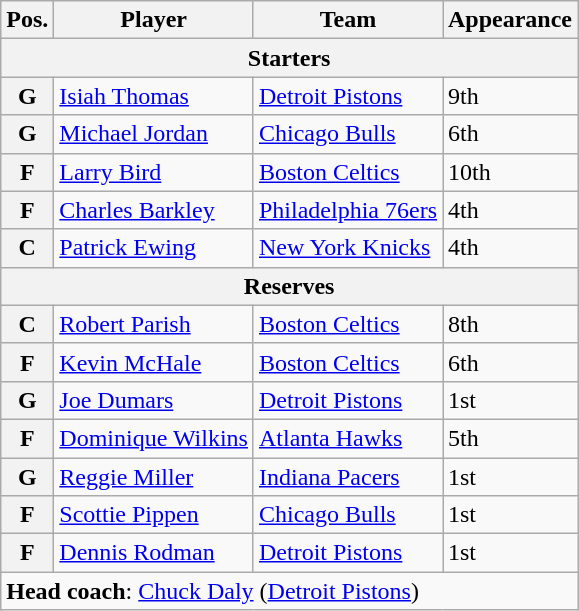<table class="wikitable">
<tr>
<th>Pos.</th>
<th>Player</th>
<th>Team</th>
<th>Appearance</th>
</tr>
<tr>
<th colspan="4">Starters</th>
</tr>
<tr>
<th>G</th>
<td><a href='#'>Isiah Thomas</a></td>
<td><a href='#'>Detroit Pistons</a></td>
<td>9th</td>
</tr>
<tr>
<th>G</th>
<td><a href='#'>Michael Jordan</a></td>
<td><a href='#'>Chicago Bulls</a></td>
<td>6th</td>
</tr>
<tr>
<th>F</th>
<td><a href='#'>Larry Bird</a></td>
<td><a href='#'>Boston Celtics</a></td>
<td>10th</td>
</tr>
<tr>
<th>F</th>
<td><a href='#'>Charles Barkley</a></td>
<td><a href='#'>Philadelphia 76ers</a></td>
<td>4th</td>
</tr>
<tr>
<th>C</th>
<td><a href='#'>Patrick Ewing</a></td>
<td><a href='#'>New York Knicks</a></td>
<td>4th</td>
</tr>
<tr>
<th colspan="4">Reserves</th>
</tr>
<tr>
<th>C</th>
<td><a href='#'>Robert Parish</a></td>
<td><a href='#'>Boston Celtics</a></td>
<td>8th</td>
</tr>
<tr>
<th>F</th>
<td><a href='#'>Kevin McHale</a></td>
<td><a href='#'>Boston Celtics</a></td>
<td>6th</td>
</tr>
<tr>
<th>G</th>
<td><a href='#'>Joe Dumars</a></td>
<td><a href='#'>Detroit Pistons</a></td>
<td>1st</td>
</tr>
<tr>
<th>F</th>
<td><a href='#'>Dominique Wilkins</a></td>
<td><a href='#'>Atlanta Hawks</a></td>
<td>5th</td>
</tr>
<tr>
<th>G</th>
<td><a href='#'>Reggie Miller</a></td>
<td><a href='#'>Indiana Pacers</a></td>
<td>1st</td>
</tr>
<tr>
<th>F</th>
<td><a href='#'>Scottie Pippen</a></td>
<td><a href='#'>Chicago Bulls</a></td>
<td>1st</td>
</tr>
<tr>
<th>F</th>
<td><a href='#'>Dennis Rodman</a></td>
<td><a href='#'>Detroit Pistons</a></td>
<td>1st</td>
</tr>
<tr>
<td colspan="4"><strong>Head coach</strong>: <a href='#'>Chuck Daly</a> (<a href='#'>Detroit Pistons</a>)</td>
</tr>
</table>
